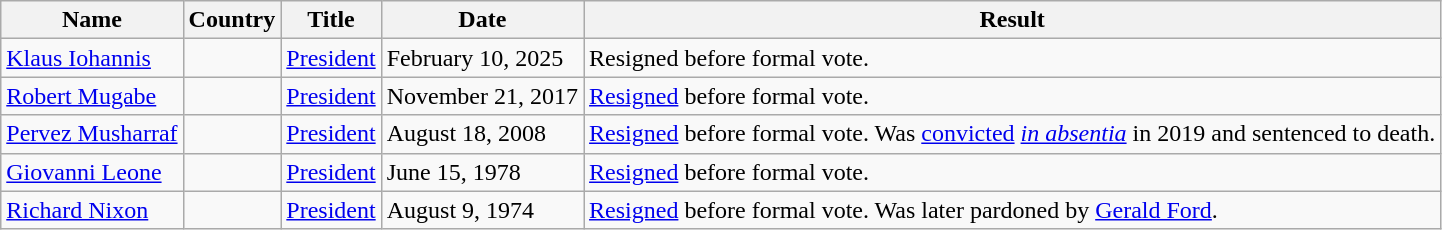<table class="wikitable sortable">
<tr>
<th>Name</th>
<th>Country</th>
<th>Title</th>
<th>Date</th>
<th>Result</th>
</tr>
<tr>
<td><a href='#'>Klaus Iohannis</a></td>
<td></td>
<td><a href='#'>President</a></td>
<td>February 10, 2025</td>
<td>Resigned before formal vote.</td>
</tr>
<tr>
<td><a href='#'>Robert Mugabe</a></td>
<td></td>
<td><a href='#'>President</a></td>
<td>November 21, 2017</td>
<td><a href='#'>Resigned</a> before formal vote.</td>
</tr>
<tr>
<td><a href='#'>Pervez Musharraf</a></td>
<td></td>
<td><a href='#'>President</a></td>
<td>August 18, 2008</td>
<td><a href='#'>Resigned</a> before formal vote. Was <a href='#'>convicted</a> <em><a href='#'>in absentia</a></em> in 2019 and sentenced to death.</td>
</tr>
<tr>
<td><a href='#'>Giovanni Leone</a></td>
<td></td>
<td><a href='#'>President</a></td>
<td>June 15, 1978</td>
<td><a href='#'>Resigned</a> before formal vote.</td>
</tr>
<tr>
<td><a href='#'>Richard Nixon</a></td>
<td></td>
<td><a href='#'>President</a></td>
<td>August 9, 1974</td>
<td><a href='#'>Resigned</a> before formal vote. Was later pardoned by <a href='#'>Gerald Ford</a>.</td>
</tr>
</table>
